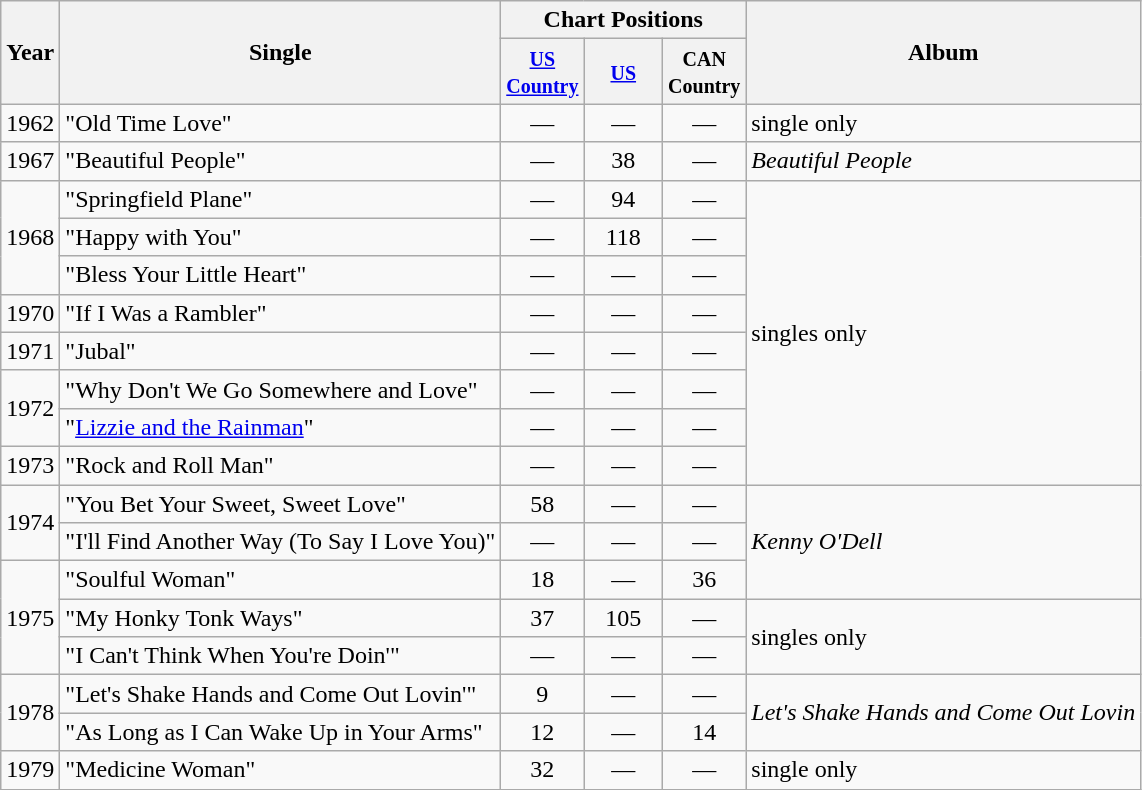<table class="wikitable">
<tr>
<th rowspan="2">Year</th>
<th rowspan="2">Single</th>
<th colspan="3">Chart Positions</th>
<th rowspan="2">Album</th>
</tr>
<tr>
<th width="45"><small><a href='#'>US Country</a></small></th>
<th width="45"><small><a href='#'>US</a></small><br></th>
<th width="45"><small>CAN Country</small></th>
</tr>
<tr>
<td>1962</td>
<td>"Old Time Love"</td>
<td align="center">—</td>
<td align="center">—</td>
<td align="center">—</td>
<td>single only</td>
</tr>
<tr>
<td>1967</td>
<td>"Beautiful People"</td>
<td align="center">—</td>
<td align="center">38</td>
<td align="center">—</td>
<td><em>Beautiful People</em></td>
</tr>
<tr>
<td rowspan="3">1968</td>
<td>"Springfield Plane"</td>
<td align="center">—</td>
<td align="center">94</td>
<td align="center">—</td>
<td rowspan="8">singles only</td>
</tr>
<tr>
<td>"Happy with You"</td>
<td align="center">—</td>
<td align="center">118</td>
<td align="center">—</td>
</tr>
<tr>
<td>"Bless Your Little Heart"</td>
<td align="center">—</td>
<td align="center">—</td>
<td align="center">—</td>
</tr>
<tr>
<td>1970</td>
<td>"If I Was a Rambler"</td>
<td align="center">—</td>
<td align="center">—</td>
<td align="center">—</td>
</tr>
<tr>
<td>1971</td>
<td>"Jubal"</td>
<td align="center">—</td>
<td align="center">—</td>
<td align="center">—</td>
</tr>
<tr>
<td rowspan="2">1972</td>
<td>"Why Don't We Go Somewhere and Love"</td>
<td align="center">—</td>
<td align="center">—</td>
<td align="center">—</td>
</tr>
<tr>
<td>"<a href='#'>Lizzie and the Rainman</a>"</td>
<td align="center">—</td>
<td align="center">—</td>
<td align="center">—</td>
</tr>
<tr>
<td>1973</td>
<td>"Rock and Roll Man"</td>
<td align="center">—</td>
<td align="center">—</td>
<td align="center">—</td>
</tr>
<tr>
<td rowspan="2">1974</td>
<td>"You Bet Your Sweet, Sweet Love"</td>
<td align="center">58</td>
<td align="center">—</td>
<td align="center">—</td>
<td rowspan="3"><em>Kenny O'Dell</em></td>
</tr>
<tr>
<td>"I'll Find Another Way (To Say I Love You)"</td>
<td align="center">—</td>
<td align="center">—</td>
<td align="center">—</td>
</tr>
<tr>
<td rowspan="3">1975</td>
<td>"Soulful Woman"</td>
<td align="center">18</td>
<td align="center">—</td>
<td align="center">36</td>
</tr>
<tr>
<td>"My Honky Tonk Ways"</td>
<td align="center">37</td>
<td align="center">105</td>
<td align="center">—</td>
<td rowspan="2">singles only</td>
</tr>
<tr>
<td>"I Can't Think When You're Doin'"</td>
<td align="center">—</td>
<td align="center">—</td>
<td align="center">—</td>
</tr>
<tr>
<td rowspan="2">1978</td>
<td>"Let's Shake Hands and Come Out Lovin'"</td>
<td align="center">9</td>
<td align="center">—</td>
<td align="center">—</td>
<td rowspan="2"><em>Let's Shake Hands and Come Out Lovin<strong></td>
</tr>
<tr>
<td>"As Long as I Can Wake Up in Your Arms"</td>
<td align="center">12</td>
<td align="center">—</td>
<td align="center">14</td>
</tr>
<tr>
<td>1979</td>
<td>"Medicine Woman"</td>
<td align="center">32</td>
<td align="center">—</td>
<td align="center">—</td>
<td>single only</td>
</tr>
</table>
